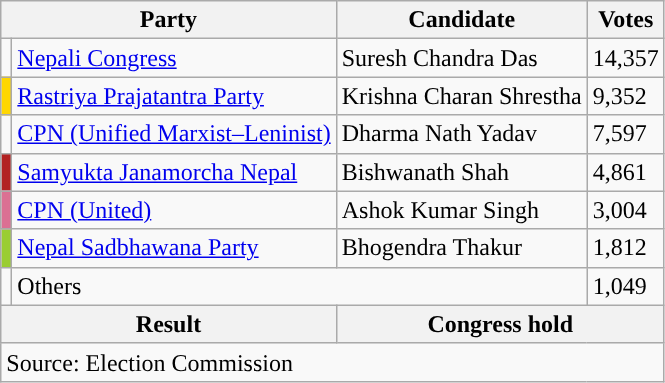<table class="wikitable">
<tr>
<th colspan="2">Party</th>
<th>Candidate</th>
<th>Votes</th>
</tr>
<tr>
<td style="background-color:"></td>
<td><a href='#'>Nepali Congress</a></td>
<td>Suresh Chandra Das</td>
<td>14,357</td>
</tr>
<tr>
<td style="background-color:gold"></td>
<td><a href='#'>Rastriya Prajatantra Party</a></td>
<td>Krishna Charan Shrestha</td>
<td>9,352</td>
</tr>
<tr>
<td style="background-color:"></td>
<td><a href='#'>CPN (Unified Marxist–Leninist)</a></td>
<td>Dharma Nath Yadav</td>
<td>7,597</td>
</tr>
<tr>
<td style="background-color:firebrick"></td>
<td><a href='#'>Samyukta Janamorcha Nepal</a></td>
<td>Bishwanath Shah</td>
<td>4,861</td>
</tr>
<tr>
<td style="background-color:palevioletred"></td>
<td><a href='#'>CPN (United)</a></td>
<td>Ashok Kumar Singh</td>
<td>3,004</td>
</tr>
<tr>
<td style="background-color:yellowgreen"></td>
<td><a href='#'>Nepal Sadbhawana Party</a></td>
<td>Bhogendra Thakur</td>
<td>1,812</td>
</tr>
<tr>
<td></td>
<td colspan="2">Others</td>
<td>1,049</td>
</tr>
<tr>
<th colspan="2">Result</th>
<th colspan="2">Congress hold</th>
</tr>
<tr>
<td colspan="4">Source: Election Commission</td>
</tr>
</table>
